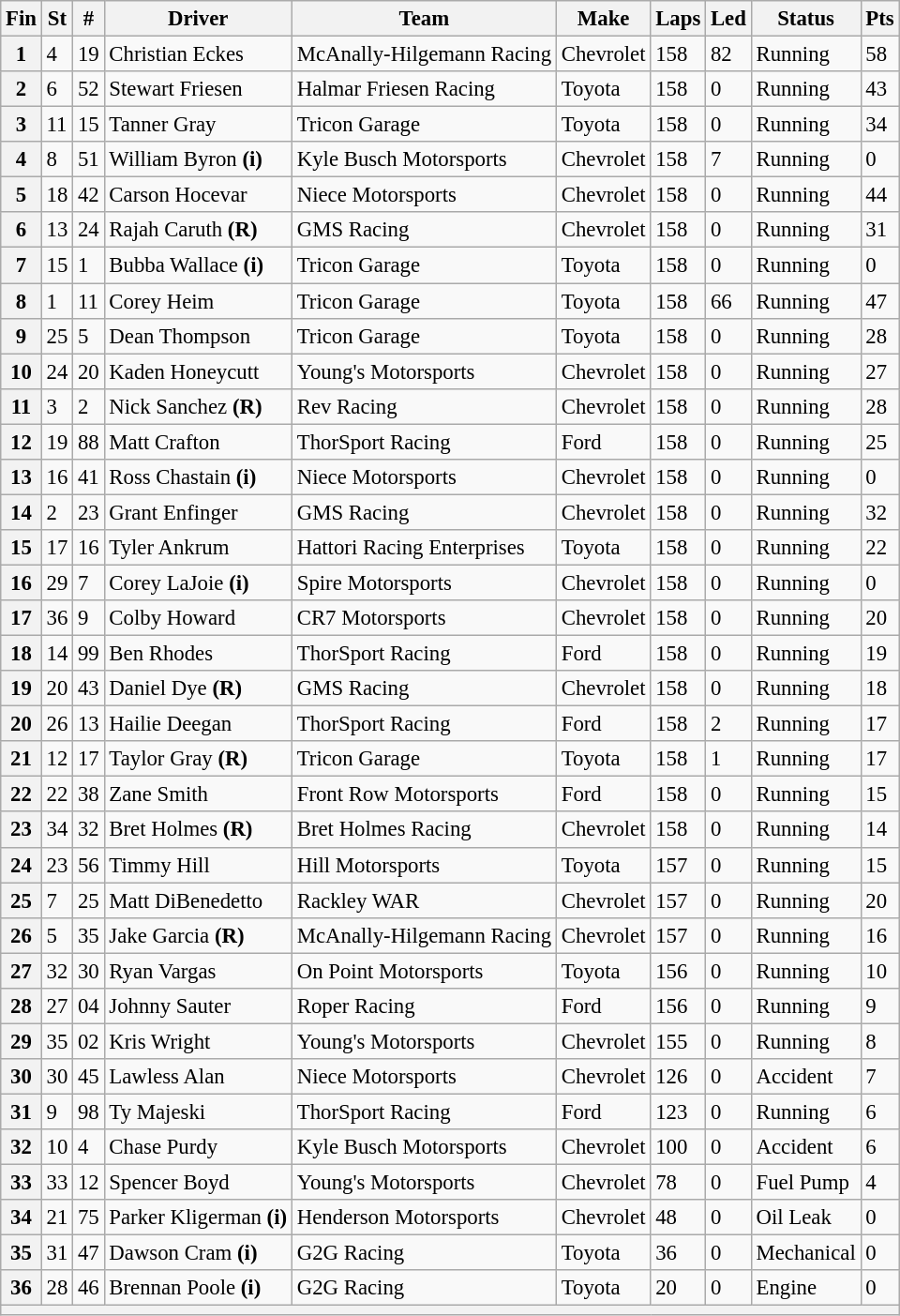<table class="wikitable" style="font-size:95%">
<tr>
<th>Fin</th>
<th>St</th>
<th>#</th>
<th>Driver</th>
<th>Team</th>
<th>Make</th>
<th>Laps</th>
<th>Led</th>
<th>Status</th>
<th>Pts</th>
</tr>
<tr>
<th>1</th>
<td>4</td>
<td>19</td>
<td>Christian Eckes</td>
<td>McAnally-Hilgemann Racing</td>
<td>Chevrolet</td>
<td>158</td>
<td>82</td>
<td>Running</td>
<td>58</td>
</tr>
<tr>
<th>2</th>
<td>6</td>
<td>52</td>
<td>Stewart Friesen</td>
<td>Halmar Friesen Racing</td>
<td>Toyota</td>
<td>158</td>
<td>0</td>
<td>Running</td>
<td>43</td>
</tr>
<tr>
<th>3</th>
<td>11</td>
<td>15</td>
<td>Tanner Gray</td>
<td>Tricon Garage</td>
<td>Toyota</td>
<td>158</td>
<td>0</td>
<td>Running</td>
<td>34</td>
</tr>
<tr>
<th>4</th>
<td>8</td>
<td>51</td>
<td>William Byron <strong>(i)</strong></td>
<td>Kyle Busch Motorsports</td>
<td>Chevrolet</td>
<td>158</td>
<td>7</td>
<td>Running</td>
<td>0</td>
</tr>
<tr>
<th>5</th>
<td>18</td>
<td>42</td>
<td>Carson Hocevar</td>
<td>Niece Motorsports</td>
<td>Chevrolet</td>
<td>158</td>
<td>0</td>
<td>Running</td>
<td>44</td>
</tr>
<tr>
<th>6</th>
<td>13</td>
<td>24</td>
<td>Rajah Caruth <strong>(R)</strong></td>
<td>GMS Racing</td>
<td>Chevrolet</td>
<td>158</td>
<td>0</td>
<td>Running</td>
<td>31</td>
</tr>
<tr>
<th>7</th>
<td>15</td>
<td>1</td>
<td>Bubba Wallace <strong>(i)</strong></td>
<td>Tricon Garage</td>
<td>Toyota</td>
<td>158</td>
<td>0</td>
<td>Running</td>
<td>0</td>
</tr>
<tr>
<th>8</th>
<td>1</td>
<td>11</td>
<td>Corey Heim</td>
<td>Tricon Garage</td>
<td>Toyota</td>
<td>158</td>
<td>66</td>
<td>Running</td>
<td>47</td>
</tr>
<tr>
<th>9</th>
<td>25</td>
<td>5</td>
<td>Dean Thompson</td>
<td>Tricon Garage</td>
<td>Toyota</td>
<td>158</td>
<td>0</td>
<td>Running</td>
<td>28</td>
</tr>
<tr>
<th>10</th>
<td>24</td>
<td>20</td>
<td>Kaden Honeycutt</td>
<td>Young's Motorsports</td>
<td>Chevrolet</td>
<td>158</td>
<td>0</td>
<td>Running</td>
<td>27</td>
</tr>
<tr>
<th>11</th>
<td>3</td>
<td>2</td>
<td>Nick Sanchez <strong>(R)</strong></td>
<td>Rev Racing</td>
<td>Chevrolet</td>
<td>158</td>
<td>0</td>
<td>Running</td>
<td>28</td>
</tr>
<tr>
<th>12</th>
<td>19</td>
<td>88</td>
<td>Matt Crafton</td>
<td>ThorSport Racing</td>
<td>Ford</td>
<td>158</td>
<td>0</td>
<td>Running</td>
<td>25</td>
</tr>
<tr>
<th>13</th>
<td>16</td>
<td>41</td>
<td>Ross Chastain <strong>(i)</strong></td>
<td>Niece Motorsports</td>
<td>Chevrolet</td>
<td>158</td>
<td>0</td>
<td>Running</td>
<td>0</td>
</tr>
<tr>
<th>14</th>
<td>2</td>
<td>23</td>
<td>Grant Enfinger</td>
<td>GMS Racing</td>
<td>Chevrolet</td>
<td>158</td>
<td>0</td>
<td>Running</td>
<td>32</td>
</tr>
<tr>
<th>15</th>
<td>17</td>
<td>16</td>
<td>Tyler Ankrum</td>
<td>Hattori Racing Enterprises</td>
<td>Toyota</td>
<td>158</td>
<td>0</td>
<td>Running</td>
<td>22</td>
</tr>
<tr>
<th>16</th>
<td>29</td>
<td>7</td>
<td>Corey LaJoie <strong>(i)</strong></td>
<td>Spire Motorsports</td>
<td>Chevrolet</td>
<td>158</td>
<td>0</td>
<td>Running</td>
<td>0</td>
</tr>
<tr>
<th>17</th>
<td>36</td>
<td>9</td>
<td>Colby Howard</td>
<td>CR7 Motorsports</td>
<td>Chevrolet</td>
<td>158</td>
<td>0</td>
<td>Running</td>
<td>20</td>
</tr>
<tr>
<th>18</th>
<td>14</td>
<td>99</td>
<td>Ben Rhodes</td>
<td>ThorSport Racing</td>
<td>Ford</td>
<td>158</td>
<td>0</td>
<td>Running</td>
<td>19</td>
</tr>
<tr>
<th>19</th>
<td>20</td>
<td>43</td>
<td>Daniel Dye <strong>(R)</strong></td>
<td>GMS Racing</td>
<td>Chevrolet</td>
<td>158</td>
<td>0</td>
<td>Running</td>
<td>18</td>
</tr>
<tr>
<th>20</th>
<td>26</td>
<td>13</td>
<td>Hailie Deegan</td>
<td>ThorSport Racing</td>
<td>Ford</td>
<td>158</td>
<td>2</td>
<td>Running</td>
<td>17</td>
</tr>
<tr>
<th>21</th>
<td>12</td>
<td>17</td>
<td>Taylor Gray <strong>(R)</strong></td>
<td>Tricon Garage</td>
<td>Toyota</td>
<td>158</td>
<td>1</td>
<td>Running</td>
<td>17</td>
</tr>
<tr>
<th>22</th>
<td>22</td>
<td>38</td>
<td>Zane Smith</td>
<td>Front Row Motorsports</td>
<td>Ford</td>
<td>158</td>
<td>0</td>
<td>Running</td>
<td>15</td>
</tr>
<tr>
<th>23</th>
<td>34</td>
<td>32</td>
<td>Bret Holmes <strong>(R)</strong></td>
<td>Bret Holmes Racing</td>
<td>Chevrolet</td>
<td>158</td>
<td>0</td>
<td>Running</td>
<td>14</td>
</tr>
<tr>
<th>24</th>
<td>23</td>
<td>56</td>
<td>Timmy Hill</td>
<td>Hill Motorsports</td>
<td>Toyota</td>
<td>157</td>
<td>0</td>
<td>Running</td>
<td>15</td>
</tr>
<tr>
<th>25</th>
<td>7</td>
<td>25</td>
<td>Matt DiBenedetto</td>
<td>Rackley WAR</td>
<td>Chevrolet</td>
<td>157</td>
<td>0</td>
<td>Running</td>
<td>20</td>
</tr>
<tr>
<th>26</th>
<td>5</td>
<td>35</td>
<td>Jake Garcia <strong>(R)</strong></td>
<td>McAnally-Hilgemann Racing</td>
<td>Chevrolet</td>
<td>157</td>
<td>0</td>
<td>Running</td>
<td>16</td>
</tr>
<tr>
<th>27</th>
<td>32</td>
<td>30</td>
<td>Ryan Vargas</td>
<td>On Point Motorsports</td>
<td>Toyota</td>
<td>156</td>
<td>0</td>
<td>Running</td>
<td>10</td>
</tr>
<tr>
<th>28</th>
<td>27</td>
<td>04</td>
<td>Johnny Sauter</td>
<td>Roper Racing</td>
<td>Ford</td>
<td>156</td>
<td>0</td>
<td>Running</td>
<td>9</td>
</tr>
<tr>
<th>29</th>
<td>35</td>
<td>02</td>
<td>Kris Wright</td>
<td>Young's Motorsports</td>
<td>Chevrolet</td>
<td>155</td>
<td>0</td>
<td>Running</td>
<td>8</td>
</tr>
<tr>
<th>30</th>
<td>30</td>
<td>45</td>
<td>Lawless Alan</td>
<td>Niece Motorsports</td>
<td>Chevrolet</td>
<td>126</td>
<td>0</td>
<td>Accident</td>
<td>7</td>
</tr>
<tr>
<th>31</th>
<td>9</td>
<td>98</td>
<td>Ty Majeski</td>
<td>ThorSport Racing</td>
<td>Ford</td>
<td>123</td>
<td>0</td>
<td>Running</td>
<td>6</td>
</tr>
<tr>
<th>32</th>
<td>10</td>
<td>4</td>
<td>Chase Purdy</td>
<td>Kyle Busch Motorsports</td>
<td>Chevrolet</td>
<td>100</td>
<td>0</td>
<td>Accident</td>
<td>6</td>
</tr>
<tr>
<th>33</th>
<td>33</td>
<td>12</td>
<td>Spencer Boyd</td>
<td>Young's Motorsports</td>
<td>Chevrolet</td>
<td>78</td>
<td>0</td>
<td>Fuel Pump</td>
<td>4</td>
</tr>
<tr>
<th>34</th>
<td>21</td>
<td>75</td>
<td>Parker Kligerman <strong>(i)</strong></td>
<td>Henderson Motorsports</td>
<td>Chevrolet</td>
<td>48</td>
<td>0</td>
<td>Oil Leak</td>
<td>0</td>
</tr>
<tr>
<th>35</th>
<td>31</td>
<td>47</td>
<td>Dawson Cram <strong>(i)</strong></td>
<td>G2G Racing</td>
<td>Toyota</td>
<td>36</td>
<td>0</td>
<td>Mechanical</td>
<td>0</td>
</tr>
<tr>
<th>36</th>
<td>28</td>
<td>46</td>
<td>Brennan Poole <strong>(i)</strong></td>
<td>G2G Racing</td>
<td>Toyota</td>
<td>20</td>
<td>0</td>
<td>Engine</td>
<td>0</td>
</tr>
<tr>
<th colspan="10"></th>
</tr>
</table>
